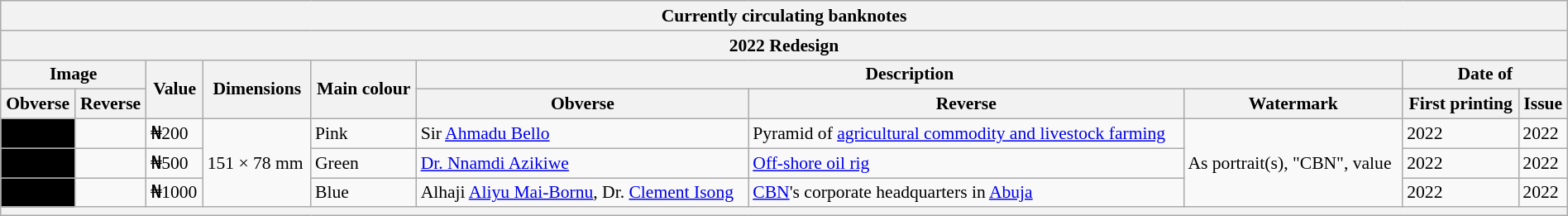<table class="wikitable collapsible autocollapse" style="font-size: 90%; width: 100%">
<tr>
<th colspan="10">Currently circulating banknotes</th>
</tr>
<tr>
<th colspan="10">2022 Redesign</th>
</tr>
<tr>
<th colspan="2">Image</th>
<th rowspan="2">Value</th>
<th rowspan="2">Dimensions</th>
<th rowspan="2">Main colour</th>
<th colspan="3">Description</th>
<th colspan="2">Date of</th>
</tr>
<tr>
<th>Obverse</th>
<th>Reverse</th>
<th>Obverse</th>
<th>Reverse</th>
<th>Watermark</th>
<th>First printing</th>
<th>Issue</th>
</tr>
<tr>
<td align="center" bgcolor="#000000"></td>
<td align="center"></td>
<td>₦200</td>
<td rowspan="3">151 × 78 mm</td>
<td>Pink</td>
<td>Sir <a href='#'>Ahmadu Bello</a></td>
<td>Pyramid of <a href='#'>agricultural commodity and livestock farming</a></td>
<td rowspan="3">As portrait(s), "CBN", value</td>
<td>2022</td>
<td>2022</td>
</tr>
<tr>
<td align="center" bgcolor="#000000"></td>
<td align="center"></td>
<td>₦500</td>
<td>Green</td>
<td><a href='#'>Dr. Nnamdi Azikiwe</a></td>
<td><a href='#'>Off-shore oil rig</a></td>
<td>2022</td>
<td>2022</td>
</tr>
<tr>
<td align="center" bgcolor="#000000"></td>
<td align="center"></td>
<td>₦1000</td>
<td>Blue</td>
<td>Alhaji <a href='#'>Aliyu Mai-Bornu</a>, Dr. <a href='#'>Clement Isong</a></td>
<td><a href='#'>CBN</a>'s corporate headquarters in <a href='#'>Abuja</a></td>
<td>2022</td>
<td>2022</td>
</tr>
<tr>
<th colspan="10"></th>
</tr>
</table>
